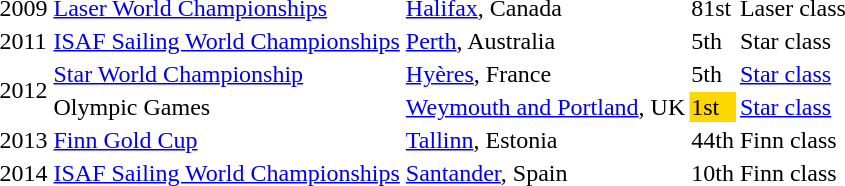<table>
<tr>
<td>2009</td>
<td><a href='#'>Laser World Championships</a></td>
<td><a href='#'>Halifax</a>, Canada</td>
<td>81st</td>
<td>Laser class</td>
</tr>
<tr>
<td>2011</td>
<td><a href='#'>ISAF Sailing World Championships</a></td>
<td><a href='#'>Perth</a>, Australia</td>
<td>5th</td>
<td>Star class</td>
</tr>
<tr>
<td rowspan=2>2012</td>
<td><a href='#'>Star World Championship</a></td>
<td><a href='#'>Hyères</a>, France</td>
<td>5th</td>
<td><a href='#'>Star class</a></td>
</tr>
<tr>
<td>Olympic Games</td>
<td><a href='#'>Weymouth and Portland</a>, UK</td>
<td style="background:gold;">1st</td>
<td><a href='#'>Star class</a></td>
</tr>
<tr>
<td>2013</td>
<td><a href='#'>Finn Gold Cup</a></td>
<td><a href='#'>Tallinn</a>, Estonia</td>
<td>44th</td>
<td>Finn class</td>
</tr>
<tr>
<td>2014</td>
<td><a href='#'>ISAF Sailing World Championships</a></td>
<td><a href='#'>Santander</a>, Spain</td>
<td>10th</td>
<td>Finn class</td>
</tr>
</table>
